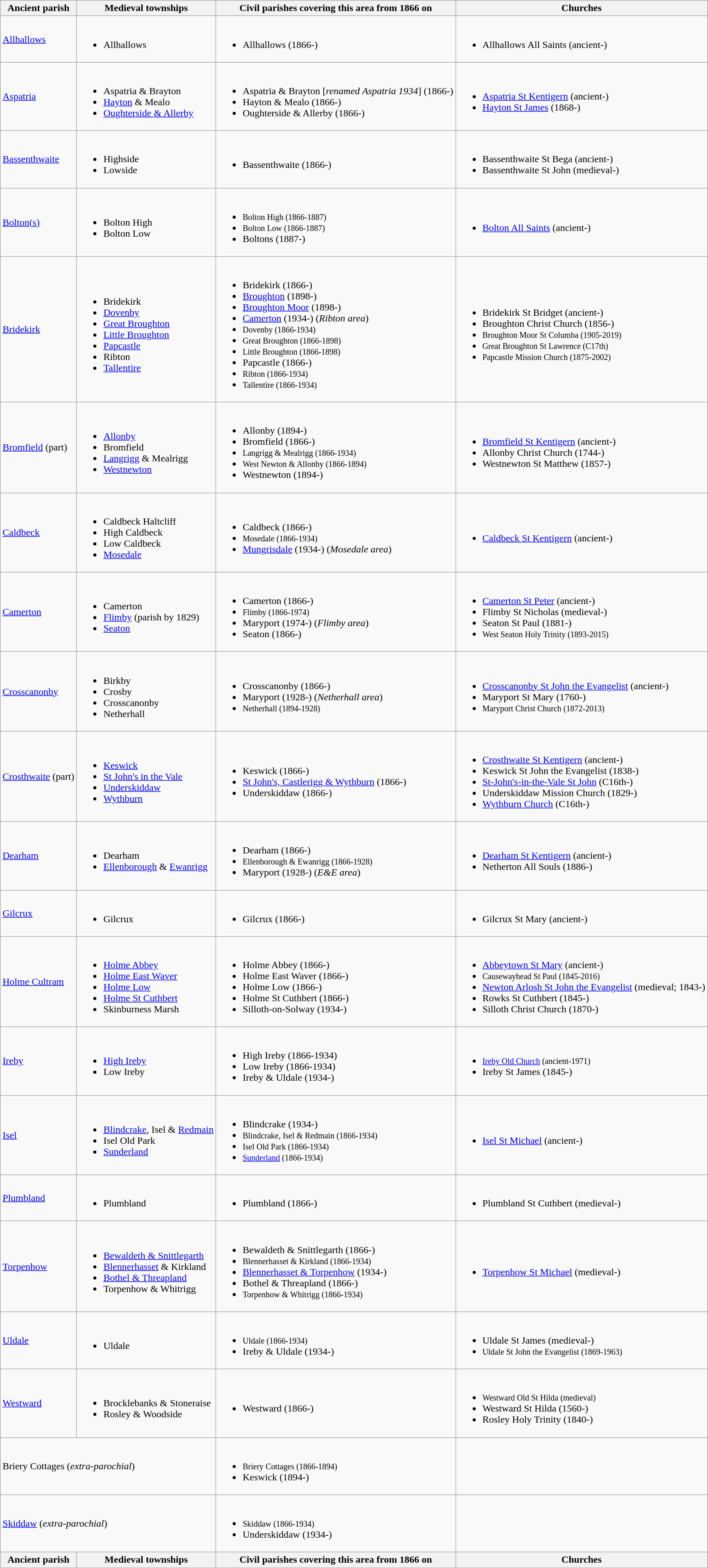<table class="wikitable">
<tr>
<th>Ancient parish</th>
<th>Medieval townships</th>
<th>Civil parishes covering this area from 1866 on</th>
<th>Churches</th>
</tr>
<tr>
<td><a href='#'>Allhallows</a></td>
<td><br><ul><li>Allhallows</li></ul></td>
<td><br><ul><li>Allhallows (1866-)</li></ul></td>
<td><br><ul><li>Allhallows All Saints (ancient-)</li></ul></td>
</tr>
<tr>
<td><a href='#'>Aspatria</a></td>
<td><br><ul><li>Aspatria & Brayton</li><li><a href='#'>Hayton</a> & Mealo</li><li><a href='#'>Oughterside & Allerby</a></li></ul></td>
<td><br><ul><li>Aspatria & Brayton [<em>renamed Aspatria 1934</em>] (1866-)</li><li>Hayton & Mealo (1866-)</li><li>Oughterside & Allerby (1866-)</li></ul></td>
<td><br><ul><li><a href='#'>Aspatria St Kentigern</a> (ancient-)</li><li><a href='#'>Hayton St James</a> (1868-)</li></ul></td>
</tr>
<tr>
<td><a href='#'>Bassenthwaite</a></td>
<td><br><ul><li>Highside</li><li>Lowside</li></ul></td>
<td><br><ul><li>Bassenthwaite (1866-)</li></ul></td>
<td><br><ul><li>Bassenthwaite St Bega (ancient-)</li><li>Bassenthwaite St John (medieval-)</li></ul></td>
</tr>
<tr>
<td><a href='#'>Bolton(s)</a></td>
<td><br><ul><li>Bolton High</li><li>Bolton Low</li></ul></td>
<td><br><ul><li><small>Bolton High (1866-1887)</small></li><li><small>Bolton Low (1866-1887)</small></li><li>Boltons (1887-)</li></ul></td>
<td><br><ul><li><a href='#'>Bolton All Saints</a> (ancient-)</li></ul></td>
</tr>
<tr>
<td><a href='#'>Bridekirk</a></td>
<td><br><ul><li>Bridekirk</li><li><a href='#'>Dovenby</a></li><li><a href='#'>Great Broughton</a></li><li><a href='#'>Little Broughton</a></li><li><a href='#'>Papcastle</a></li><li>Ribton</li><li><a href='#'>Tallentire</a></li></ul></td>
<td><br><ul><li>Bridekirk (1866-)</li><li><a href='#'>Broughton</a> (1898-)</li><li><a href='#'>Broughton Moor</a> (1898-)</li><li><a href='#'>Camerton</a> (1934-) (<em>Ribton area</em>)</li><li><small>Dovenby (1866-1934)</small></li><li><small>Great Broughton (1866-1898)</small></li><li><small>Little Broughton (1866-1898)</small></li><li>Papcastle (1866-)</li><li><small>Ribton (1866-1934)</small></li><li><small>Tallentire (1866-1934)</small></li></ul></td>
<td><br><ul><li>Bridekirk St Bridget (ancient-)</li><li>Broughton Christ Church (1856-)</li><li><small>Broughton Moor St Columba (1905-2019)</small></li><li><small>Great Broughton St Lawrence (C17th)</small></li><li><small>Papcastle Mission Church (1875-2002)</small></li></ul></td>
</tr>
<tr>
<td><a href='#'>Bromfield</a> (part)</td>
<td><br><ul><li><a href='#'>Allonby</a></li><li>Bromfield</li><li><a href='#'>Langrigg</a> & Mealrigg</li><li><a href='#'>Westnewton</a></li></ul></td>
<td><br><ul><li>Allonby (1894-)</li><li>Bromfield (1866-)</li><li><small>Langrigg & Mealrigg (1866-1934)</small></li><li><small>West Newton & Allonby (1866-1894)</small></li><li>Westnewton (1894-)</li></ul></td>
<td><br><ul><li><a href='#'>Bromfield St Kentigern</a> (ancient-)</li><li>Allonby Christ Church (1744-)</li><li>Westnewton St Matthew (1857-)</li></ul></td>
</tr>
<tr>
<td><a href='#'>Caldbeck</a></td>
<td><br><ul><li>Caldbeck Haltcliff</li><li>High Caldbeck</li><li>Low Caldbeck</li><li><a href='#'>Mosedale</a></li></ul></td>
<td><br><ul><li>Caldbeck (1866-)</li><li><small>Mosedale (1866-1934)</small></li><li><a href='#'>Mungrisdale</a> (1934-) (<em>Mosedale area</em>)</li></ul></td>
<td><br><ul><li><a href='#'>Caldbeck St Kentigern</a> (ancient-)</li></ul></td>
</tr>
<tr>
<td><a href='#'>Camerton</a></td>
<td><br><ul><li>Camerton</li><li><a href='#'>Flimby</a> (parish by 1829)</li><li><a href='#'>Seaton</a></li></ul></td>
<td><br><ul><li>Camerton (1866-)</li><li><small>Flimby (1866-1974)</small></li><li>Maryport (1974-) (<em>Flimby area</em>)</li><li>Seaton (1866-)</li></ul></td>
<td><br><ul><li><a href='#'>Camerton St Peter</a> (ancient-)</li><li>Flimby St Nicholas (medieval-)</li><li>Seaton St Paul (1881-)</li><li><small>West Seaton Holy Trinity (1893-2015)</small></li></ul></td>
</tr>
<tr>
<td><a href='#'>Crosscanonby</a></td>
<td><br><ul><li>Birkby</li><li>Crosby</li><li>Crosscanonby</li><li>Netherhall</li></ul></td>
<td><br><ul><li>Crosscanonby (1866-)</li><li>Maryport (1928-) (<em>Netherhall area</em>)</li><li><small>Netherhall (1894-1928)</small></li></ul></td>
<td><br><ul><li><a href='#'>Crosscanonby St John the Evangelist</a> (ancient-)</li><li>Maryport St Mary (1760-)</li><li><small>Maryport Christ Church (1872-2013)</small></li></ul></td>
</tr>
<tr>
<td><a href='#'>Crosthwaite</a> (part)</td>
<td><br><ul><li><a href='#'>Keswick</a></li><li><a href='#'>St John's in the Vale</a></li><li><a href='#'>Underskiddaw</a></li><li><a href='#'>Wythburn</a></li></ul></td>
<td><br><ul><li>Keswick (1866-)</li><li><a href='#'>St John's, Castlerigg & Wythburn</a> (1866-)</li><li>Underskiddaw (1866-)</li></ul></td>
<td><br><ul><li><a href='#'>Crosthwaite St Kentigern</a> (ancient-)</li><li>Keswick St John the Evangelist (1838-)</li><li><a href='#'>St-John's-in-the-Vale St John</a> (C16th-)</li><li>Underskiddaw Mission Church (1829-)</li><li><a href='#'>Wythburn Church</a> (C16th-)</li></ul></td>
</tr>
<tr>
<td><a href='#'>Dearham</a></td>
<td><br><ul><li>Dearham</li><li><a href='#'>Ellenborough</a> & <a href='#'>Ewanrigg</a></li></ul></td>
<td><br><ul><li>Dearham (1866-)</li><li><small>Ellenborough & Ewanrigg (1866-1928)</small></li><li>Maryport (1928-) (<em>E&E area</em>)</li></ul></td>
<td><br><ul><li><a href='#'>Dearham St Kentigern</a> (ancient-)</li><li>Netherton All Souls (1886-)</li></ul></td>
</tr>
<tr>
<td><a href='#'>Gilcrux</a></td>
<td><br><ul><li>Gilcrux</li></ul></td>
<td><br><ul><li>Gilcrux (1866-)</li></ul></td>
<td><br><ul><li>Gilcrux St Mary (ancient-)</li></ul></td>
</tr>
<tr>
<td><a href='#'>Holme Cultram</a></td>
<td><br><ul><li><a href='#'>Holme Abbey</a></li><li><a href='#'>Holme East Waver</a></li><li><a href='#'>Holme Low</a></li><li><a href='#'>Holme St Cuthbert</a></li><li>Skinburness Marsh</li></ul></td>
<td><br><ul><li>Holme Abbey (1866-)</li><li>Holme East Waver (1866-)</li><li>Holme Low (1866-)</li><li>Holme St Cuthbert (1866-)</li><li>Silloth-on-Solway (1934-)</li></ul></td>
<td><br><ul><li><a href='#'>Abbeytown St Mary</a> (ancient-)</li><li><small>Causewayhead St Paul (1845-2016)</small></li><li><a href='#'>Newton Arlosh St John the Evangelist</a> (medieval; 1843-)</li><li>Rowks St Cuthbert (1845-)</li><li>Silloth Christ Church (1870-)</li></ul></td>
</tr>
<tr>
<td><a href='#'>Ireby</a></td>
<td><br><ul><li><a href='#'>High Ireby</a></li><li>Low Ireby</li></ul></td>
<td><br><ul><li>High Ireby (1866-1934)</li><li>Low Ireby (1866-1934)</li><li>Ireby & Uldale (1934-)</li></ul></td>
<td><br><ul><li><small><a href='#'>Ireby Old Church</a> (ancient-1971)</small></li><li>Ireby St James (1845-)</li></ul></td>
</tr>
<tr>
<td><a href='#'>Isel</a></td>
<td><br><ul><li><a href='#'>Blindcrake</a>, Isel & <a href='#'>Redmain</a></li><li>Isel Old Park</li><li><a href='#'>Sunderland</a></li></ul></td>
<td><br><ul><li>Blindcrake (1934-)</li><li><small>Blindcrake, Isel & Redmain (1866-1934)</small></li><li><small>Isel Old Park (1866-1934)</small></li><li><small><a href='#'>Sunderland</a> (1866-1934)</small></li></ul></td>
<td><br><ul><li><a href='#'>Isel St Michael</a> (ancient-)</li></ul></td>
</tr>
<tr>
<td><a href='#'>Plumbland</a></td>
<td><br><ul><li>Plumbland</li></ul></td>
<td><br><ul><li>Plumbland (1866-)</li></ul></td>
<td><br><ul><li>Plumbland St Cuthbert (medieval-)</li></ul></td>
</tr>
<tr>
<td><a href='#'>Torpenhow</a></td>
<td><br><ul><li><a href='#'>Bewaldeth & Snittlegarth</a></li><li><a href='#'>Blennerhasset</a> & Kirkland</li><li><a href='#'>Bothel & Threapland</a></li><li>Torpenhow & Whitrigg</li></ul></td>
<td><br><ul><li>Bewaldeth & Snittlegarth (1866-)</li><li><small>Blennerhasset & Kirkland (1866-1934)</small></li><li><a href='#'>Blennerhasset & Torpenhow</a> (1934-)</li><li>Bothel & Threapland (1866-)</li><li><small>Torpenhow & Whitrigg (1866-1934)</small></li></ul></td>
<td><br><ul><li><a href='#'>Torpenhow St Michael</a> (medieval-)</li></ul></td>
</tr>
<tr>
<td><a href='#'>Uldale</a></td>
<td><br><ul><li>Uldale</li></ul></td>
<td><br><ul><li><small>Uldale (1866-1934)</small></li><li>Ireby & Uldale (1934-)</li></ul></td>
<td><br><ul><li>Uldale St James (medieval-)</li><li><small>Uldale St John the Evangelist (1869-1963)</small></li></ul></td>
</tr>
<tr>
<td><a href='#'>Westward</a></td>
<td><br><ul><li>Brocklebanks & Stoneraise</li><li>Rosley & Woodside</li></ul></td>
<td><br><ul><li>Westward (1866-)</li></ul></td>
<td><br><ul><li><small>Westward Old St Hilda (medieval)</small></li><li>Westward St Hilda (1560-)</li><li>Rosley Holy Trinity (1840-)</li></ul></td>
</tr>
<tr>
<td colspan="2">Briery Cottages (<em>extra-parochial</em>)</td>
<td><br><ul><li><small>Briery Cottages (1866-1894)</small></li><li>Keswick (1894-)</li></ul></td>
<td></td>
</tr>
<tr>
<td colspan="2"><a href='#'>Skiddaw</a> (<em>extra-parochial</em>)</td>
<td><br><ul><li><small>Skiddaw (1866-1934)</small></li><li>Underskiddaw (1934-)</li></ul></td>
<td></td>
</tr>
<tr>
<th>Ancient parish</th>
<th>Medieval townships</th>
<th>Civil parishes covering this area from 1866 on</th>
<th>Churches</th>
</tr>
</table>
